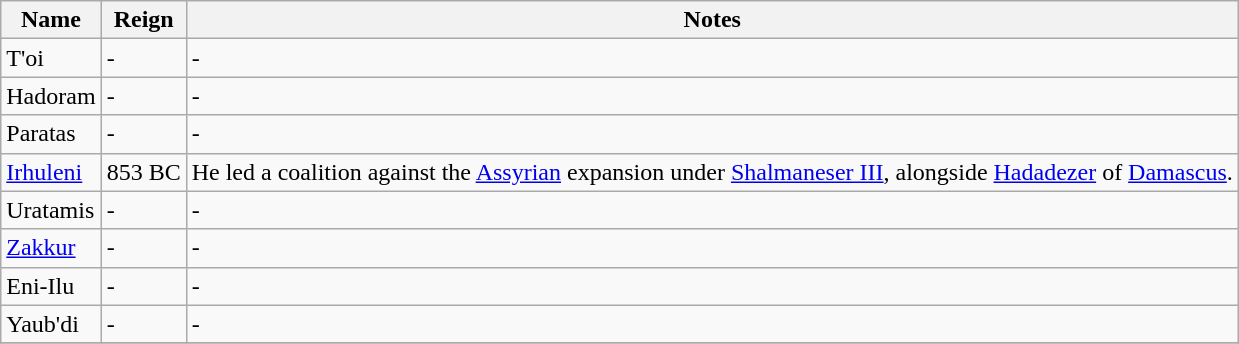<table class="wikitable">
<tr>
<th>Name</th>
<th>Reign</th>
<th>Notes</th>
</tr>
<tr>
<td>T'oi</td>
<td>-</td>
<td>-</td>
</tr>
<tr>
<td>Hadoram</td>
<td>-</td>
<td>-</td>
</tr>
<tr>
<td>Paratas</td>
<td>-</td>
<td>-</td>
</tr>
<tr>
<td><a href='#'>Irhuleni</a></td>
<td>853 BC</td>
<td>He led a coalition against the <a href='#'>Assyrian</a> expansion under <a href='#'>Shalmaneser III</a>, alongside <a href='#'>Hadadezer</a> of <a href='#'>Damascus</a>.</td>
</tr>
<tr>
<td>Uratamis</td>
<td>-</td>
<td>-</td>
</tr>
<tr>
<td><a href='#'>Zakkur</a></td>
<td>-</td>
<td ->-</td>
</tr>
<tr>
<td>Eni-Ilu</td>
<td>-</td>
<td ->-</td>
</tr>
<tr>
<td>Yaub'di</td>
<td>-</td>
<td>-</td>
</tr>
<tr>
</tr>
</table>
